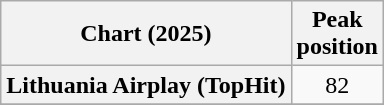<table class="wikitable plainrowheaders" style="text-align:center">
<tr>
<th scope="col">Chart (2025)</th>
<th scope="col">Peak<br>position</th>
</tr>
<tr>
<th scope="row">Lithuania Airplay (TopHit)</th>
<td>82</td>
</tr>
<tr>
</tr>
</table>
